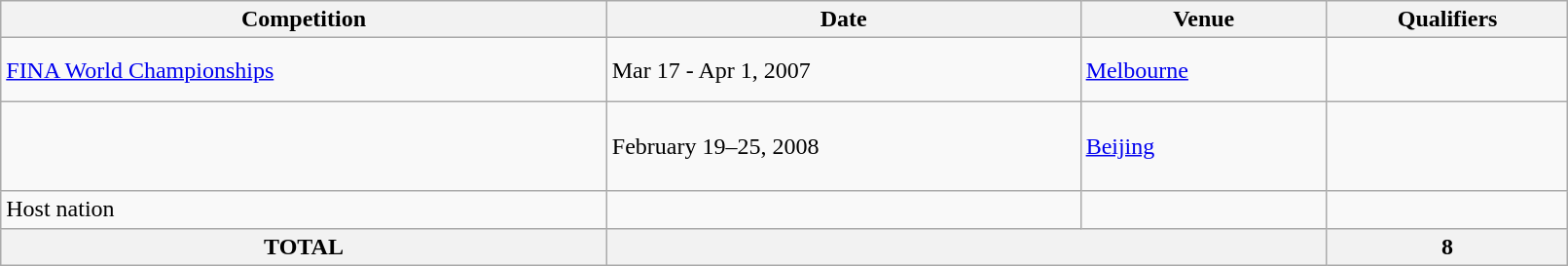<table class="wikitable" width=85%>
<tr>
<th>Competition</th>
<th>Date</th>
<th>Venue</th>
<th>Qualifiers</th>
</tr>
<tr>
<td><a href='#'>FINA World Championships</a></td>
<td>Mar 17 - Apr 1, 2007</td>
<td> <a href='#'>Melbourne</a></td>
<td><br><br> </td>
</tr>
<tr>
<td></td>
<td>February 19–25, 2008</td>
<td> <a href='#'>Beijing</a></td>
<td><br><br> <br> </td>
</tr>
<tr>
<td>Host nation</td>
<td></td>
<td></td>
<td></td>
</tr>
<tr>
<th>TOTAL</th>
<th colspan="2"></th>
<th>8</th>
</tr>
</table>
